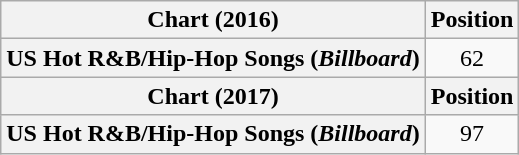<table class="wikitable plainrowheaders" style="text-align:center;">
<tr>
<th scope="col">Chart (2016)</th>
<th scope="col">Position</th>
</tr>
<tr>
<th scope="row">US Hot R&B/Hip-Hop Songs (<em>Billboard</em>)</th>
<td>62</td>
</tr>
<tr>
<th scope="col">Chart (2017)</th>
<th scope="col">Position</th>
</tr>
<tr>
<th scope="row">US Hot R&B/Hip-Hop Songs (<em>Billboard</em>)</th>
<td>97</td>
</tr>
</table>
